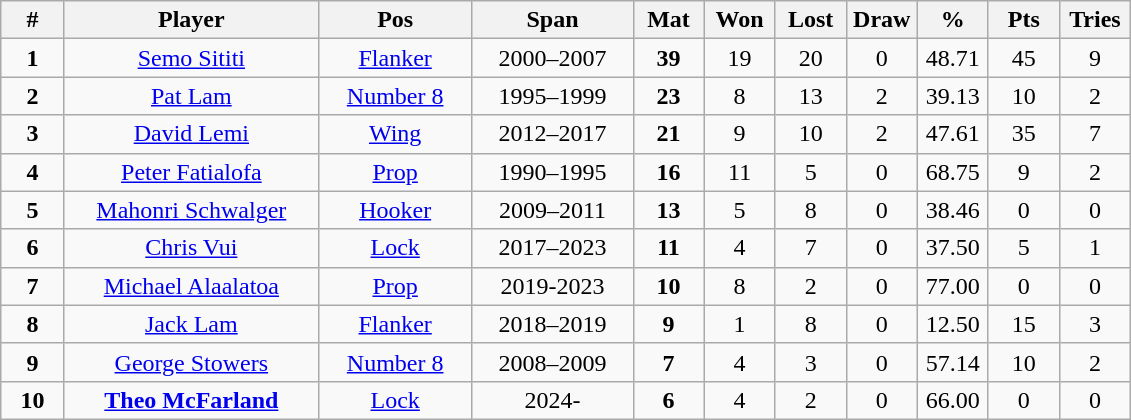<table class="wikitable" style="font-size:100%; text-align:center;">
<tr>
<th style="width:35px;">#</th>
<th style="width:162px;">Player</th>
<th style="width:95px;">Pos</th>
<th style="width:100px;">Span</th>
<th style="width:40px;">Mat</th>
<th style="width:40px;">Won</th>
<th style="width:40px;">Lost</th>
<th style="width:40px;">Draw</th>
<th style="width:40px;">%</th>
<th style="width:40px;">Pts</th>
<th style="width:40px;">Tries</th>
</tr>
<tr>
<td><strong>1</strong></td>
<td><a href='#'>Semo Sititi</a></td>
<td><a href='#'>Flanker</a></td>
<td>2000–2007</td>
<td><strong>39</strong></td>
<td>19</td>
<td>20</td>
<td>0</td>
<td>48.71</td>
<td>45</td>
<td>9</td>
</tr>
<tr>
<td><strong>2</strong></td>
<td><a href='#'>Pat Lam</a></td>
<td><a href='#'>Number 8</a></td>
<td>1995–1999</td>
<td><strong>23</strong></td>
<td>8</td>
<td>13</td>
<td>2</td>
<td>39.13</td>
<td>10</td>
<td>2</td>
</tr>
<tr>
<td><strong>3</strong></td>
<td><a href='#'>David Lemi</a></td>
<td><a href='#'>Wing</a></td>
<td>2012–2017</td>
<td><strong>21</strong></td>
<td>9</td>
<td>10</td>
<td>2</td>
<td>47.61</td>
<td>35</td>
<td>7</td>
</tr>
<tr>
<td><strong>4</strong></td>
<td><a href='#'>Peter Fatialofa</a></td>
<td><a href='#'>Prop</a></td>
<td>1990–1995</td>
<td><strong>16</strong></td>
<td>11</td>
<td>5</td>
<td>0</td>
<td>68.75</td>
<td>9</td>
<td>2</td>
</tr>
<tr>
<td><strong>5</strong></td>
<td><a href='#'>Mahonri Schwalger</a></td>
<td><a href='#'>Hooker</a></td>
<td>2009–2011</td>
<td><strong>13</strong></td>
<td>5</td>
<td>8</td>
<td>0</td>
<td>38.46</td>
<td>0</td>
<td>0</td>
</tr>
<tr>
<td><strong>6</strong></td>
<td><a href='#'>Chris Vui</a></td>
<td><a href='#'>Lock</a></td>
<td>2017–2023</td>
<td><strong>11</strong></td>
<td>4</td>
<td>7</td>
<td>0</td>
<td>37.50</td>
<td>5</td>
<td>1</td>
</tr>
<tr>
<td><strong>7</strong></td>
<td><a href='#'>Michael Alaalatoa</a></td>
<td><a href='#'>Prop</a></td>
<td>2019-2023</td>
<td><strong>10</strong></td>
<td>8</td>
<td>2</td>
<td>0</td>
<td>77.00</td>
<td>0</td>
<td>0</td>
</tr>
<tr>
<td><strong>8</strong></td>
<td><a href='#'>Jack Lam</a></td>
<td><a href='#'>Flanker</a></td>
<td>2018–2019</td>
<td><strong>9</strong></td>
<td>1</td>
<td>8</td>
<td>0</td>
<td>12.50</td>
<td>15</td>
<td>3</td>
</tr>
<tr>
<td><strong>9</strong></td>
<td><a href='#'>George Stowers</a></td>
<td><a href='#'>Number 8</a></td>
<td>2008–2009</td>
<td><strong>7</strong></td>
<td>4</td>
<td>3</td>
<td>0</td>
<td>57.14</td>
<td>10</td>
<td>2</td>
</tr>
<tr>
<td><strong>10</strong></td>
<td><strong><a href='#'>Theo McFarland</a></strong></td>
<td><a href='#'>Lock</a></td>
<td>2024-</td>
<td><strong>6</strong></td>
<td>4</td>
<td>2</td>
<td>0</td>
<td>66.00</td>
<td>0</td>
<td>0</td>
</tr>
</table>
